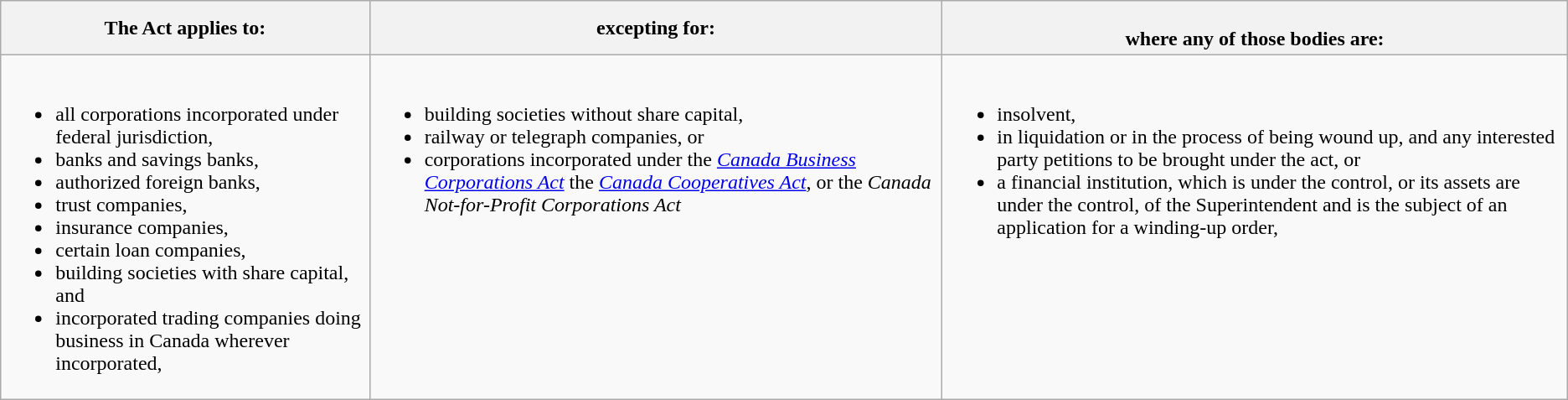<table class="wikitable">
<tr>
<th>The Act applies to:</th>
<th>excepting for:</th>
<th><br>where any of those bodies are:</th>
</tr>
<tr valign="top">
<td><br><ul><li>all corporations incorporated under federal jurisdiction,</li><li>banks and savings banks,</li><li>authorized foreign banks,</li><li>trust companies,</li><li>insurance companies,</li><li>certain loan companies,</li><li>building societies with share capital, and</li><li>incorporated trading companies doing business in Canada wherever incorporated,</li></ul></td>
<td><br><ul><li>building societies without share capital,</li><li>railway or telegraph companies, or</li><li>corporations incorporated under the <em><a href='#'>Canada Business Corporations Act</a></em> the <em><a href='#'>Canada Cooperatives Act</a></em>, or the <em>Canada Not-for-Profit Corporations Act</em></li></ul></td>
<td><br><ul><li>insolvent,</li><li>in liquidation or in the process of being wound up, and any interested party petitions to be brought under the act, or</li><li>a financial institution, which is under the control, or its assets are under the control, of the Superintendent and is the subject of an application for a winding-up order,</li></ul></td>
</tr>
</table>
